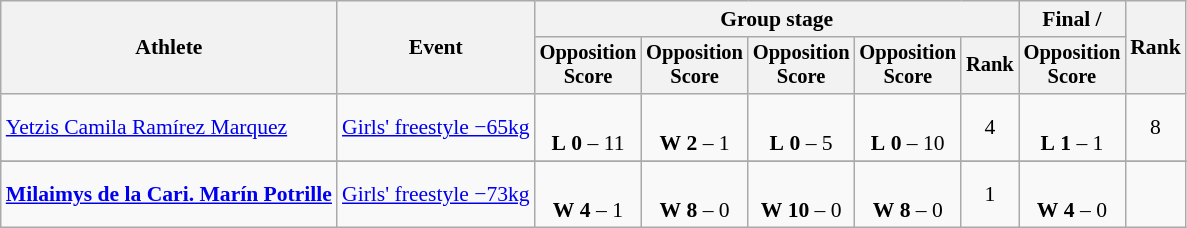<table class="wikitable" style="font-size:90%">
<tr>
<th rowspan=2>Athlete</th>
<th rowspan=2>Event</th>
<th colspan=5>Group stage</th>
<th>Final / </th>
<th rowspan=2>Rank</th>
</tr>
<tr style="font-size:95%">
<th>Opposition<br>Score</th>
<th>Opposition<br>Score</th>
<th>Opposition<br>Score</th>
<th>Opposition<br>Score</th>
<th>Rank</th>
<th>Opposition<br>Score</th>
</tr>
<tr align=center>
<td align=left><a href='#'>Yetzis Camila Ramírez Marquez</a></td>
<td align=left><a href='#'>Girls' freestyle −65kg</a></td>
<td><br><strong>L</strong> <strong>0</strong> – 11 <sup></sup></td>
<td><br><strong>W</strong> <strong>2</strong> – 1 <sup></sup></td>
<td><br><strong>L</strong> <strong>0</strong> – 5 <sup></sup></td>
<td><br><strong>L</strong> <strong>0</strong> – 10 <sup></sup></td>
<td>4 </td>
<td><br><strong>L</strong> <strong>1</strong> – 1 <sup></sup></td>
<td>8</td>
</tr>
<tr>
</tr>
<tr align=center>
<td align=left><strong><a href='#'>Milaimys de la Cari. Marín Potrille</a></strong></td>
<td align=left><a href='#'>Girls' freestyle −73kg</a></td>
<td><br><strong>W</strong> <strong>4</strong> – 1 <sup></sup></td>
<td><br><strong>W</strong> <strong>8</strong> – 0 <sup></sup></td>
<td><br><strong>W</strong> <strong>10</strong> – 0 <sup></sup></td>
<td><br><strong>W</strong> <strong>8</strong> – 0 <sup></sup></td>
<td>1 </td>
<td><br><strong>W</strong> <strong>4</strong> – 0 <sup></sup></td>
<td></td>
</tr>
</table>
